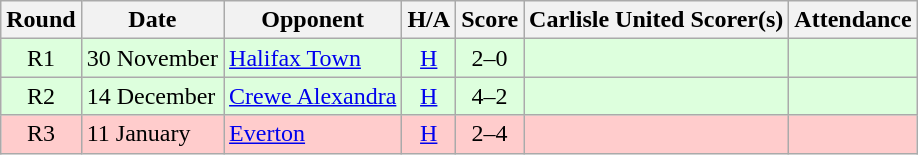<table class="wikitable" style="text-align:center">
<tr>
<th>Round</th>
<th>Date</th>
<th>Opponent</th>
<th>H/A</th>
<th>Score</th>
<th>Carlisle United Scorer(s)</th>
<th>Attendance</th>
</tr>
<tr bgcolor=#ddffdd>
<td>R1</td>
<td align=left>30 November</td>
<td align=left><a href='#'>Halifax Town</a></td>
<td><a href='#'>H</a></td>
<td>2–0</td>
<td align=left></td>
<td></td>
</tr>
<tr bgcolor=#ddffdd>
<td>R2</td>
<td align=left>14 December</td>
<td align=left><a href='#'>Crewe Alexandra</a></td>
<td><a href='#'>H</a></td>
<td>4–2</td>
<td align=left></td>
<td></td>
</tr>
<tr bgcolor=#FFCCCC>
<td>R3</td>
<td align=left>11 January</td>
<td align=left><a href='#'>Everton</a></td>
<td><a href='#'>H</a></td>
<td>2–4</td>
<td align=left></td>
<td></td>
</tr>
</table>
